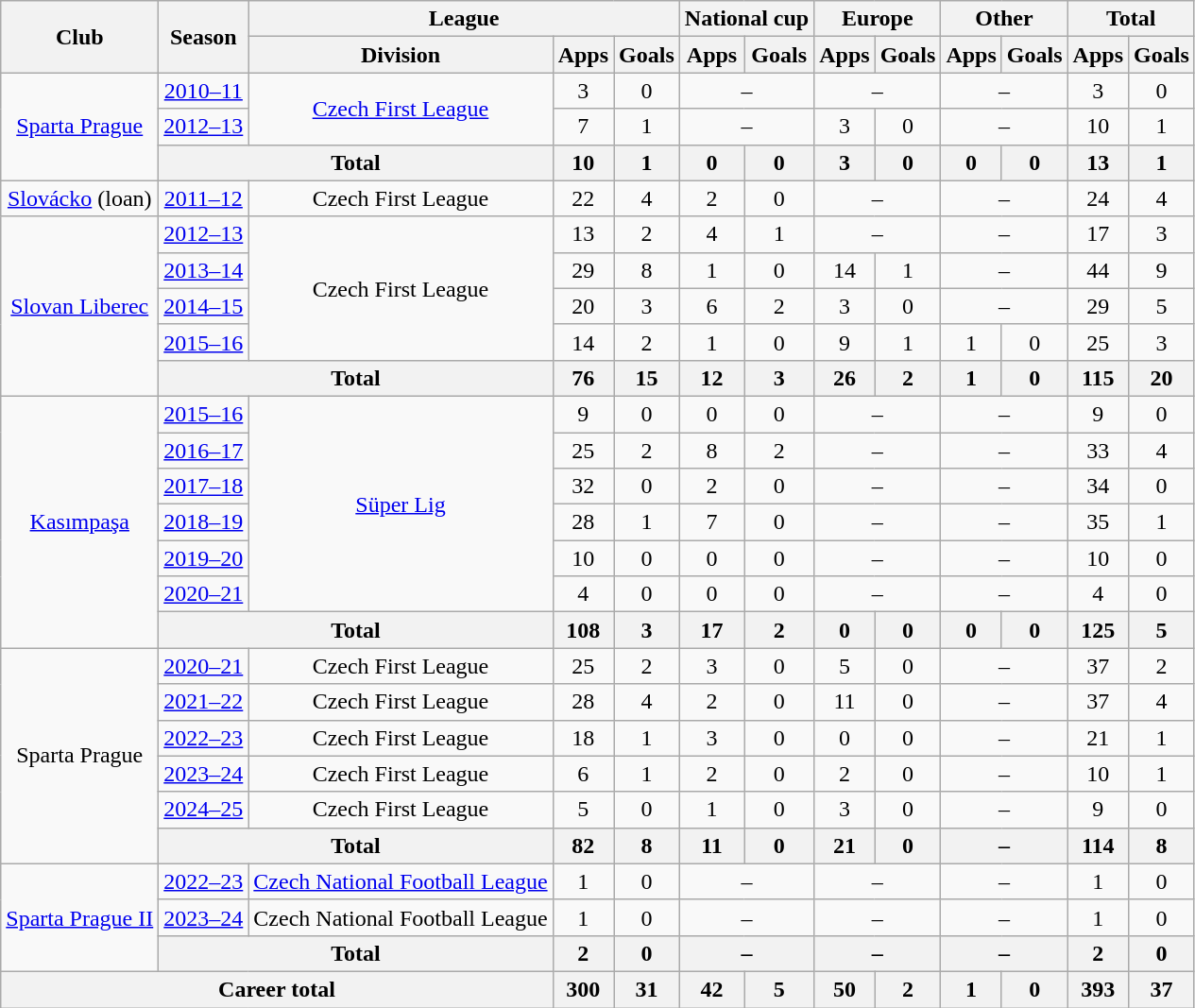<table class="wikitable" style="text-align:center">
<tr>
<th rowspan="2">Club</th>
<th rowspan="2">Season</th>
<th colspan="3">League</th>
<th colspan="2">National cup</th>
<th colspan="2">Europe</th>
<th colspan="2">Other</th>
<th colspan="2">Total</th>
</tr>
<tr>
<th>Division</th>
<th>Apps</th>
<th>Goals</th>
<th>Apps</th>
<th>Goals</th>
<th>Apps</th>
<th>Goals</th>
<th>Apps</th>
<th>Goals</th>
<th>Apps</th>
<th>Goals</th>
</tr>
<tr>
<td rowspan="3"><a href='#'>Sparta Prague</a></td>
<td><a href='#'>2010–11</a></td>
<td rowspan="2"><a href='#'>Czech First League</a></td>
<td>3</td>
<td>0</td>
<td colspan="2">–</td>
<td colspan="2">–</td>
<td colspan="2">–</td>
<td>3</td>
<td>0</td>
</tr>
<tr>
<td><a href='#'>2012–13</a></td>
<td>7</td>
<td>1</td>
<td colspan="2">–</td>
<td>3</td>
<td>0</td>
<td colspan="2">–</td>
<td>10</td>
<td>1</td>
</tr>
<tr>
<th colspan="2">Total</th>
<th>10</th>
<th>1</th>
<th>0</th>
<th>0</th>
<th>3</th>
<th>0</th>
<th>0</th>
<th>0</th>
<th>13</th>
<th>1</th>
</tr>
<tr>
<td><a href='#'>Slovácko</a> (loan)</td>
<td><a href='#'>2011–12</a></td>
<td>Czech First League</td>
<td>22</td>
<td>4</td>
<td>2</td>
<td>0</td>
<td colspan="2">–</td>
<td colspan="2">–</td>
<td>24</td>
<td>4</td>
</tr>
<tr>
<td rowspan="5"><a href='#'>Slovan Liberec</a></td>
<td><a href='#'>2012–13</a></td>
<td rowspan="4">Czech First League</td>
<td>13</td>
<td>2</td>
<td>4</td>
<td>1</td>
<td colspan="2">–</td>
<td colspan="2">–</td>
<td>17</td>
<td>3</td>
</tr>
<tr>
<td><a href='#'>2013–14</a></td>
<td>29</td>
<td>8</td>
<td>1</td>
<td>0</td>
<td>14</td>
<td>1</td>
<td colspan="2">–</td>
<td>44</td>
<td>9</td>
</tr>
<tr>
<td><a href='#'>2014–15</a></td>
<td>20</td>
<td>3</td>
<td>6</td>
<td>2</td>
<td>3</td>
<td>0</td>
<td colspan="2">–</td>
<td>29</td>
<td>5</td>
</tr>
<tr>
<td><a href='#'>2015–16</a></td>
<td>14</td>
<td>2</td>
<td>1</td>
<td>0</td>
<td>9</td>
<td>1</td>
<td>1</td>
<td>0</td>
<td>25</td>
<td>3</td>
</tr>
<tr>
<th colspan="2">Total</th>
<th>76</th>
<th>15</th>
<th>12</th>
<th>3</th>
<th>26</th>
<th>2</th>
<th>1</th>
<th>0</th>
<th>115</th>
<th>20</th>
</tr>
<tr>
<td rowspan="7"><a href='#'>Kasımpaşa</a></td>
<td><a href='#'>2015–16</a></td>
<td rowspan="6"><a href='#'>Süper Lig</a></td>
<td>9</td>
<td>0</td>
<td>0</td>
<td>0</td>
<td colspan="2">–</td>
<td colspan="2">–</td>
<td>9</td>
<td>0</td>
</tr>
<tr>
<td><a href='#'>2016–17</a></td>
<td>25</td>
<td>2</td>
<td>8</td>
<td>2</td>
<td colspan="2">–</td>
<td colspan="2">–</td>
<td>33</td>
<td>4</td>
</tr>
<tr>
<td><a href='#'>2017–18</a></td>
<td>32</td>
<td>0</td>
<td>2</td>
<td>0</td>
<td colspan="2">–</td>
<td colspan="2">–</td>
<td>34</td>
<td>0</td>
</tr>
<tr>
<td><a href='#'>2018–19</a></td>
<td>28</td>
<td>1</td>
<td>7</td>
<td>0</td>
<td colspan="2">–</td>
<td colspan="2">–</td>
<td>35</td>
<td>1</td>
</tr>
<tr>
<td><a href='#'>2019–20</a></td>
<td>10</td>
<td>0</td>
<td>0</td>
<td>0</td>
<td colspan="2">–</td>
<td colspan="2">–</td>
<td>10</td>
<td>0</td>
</tr>
<tr>
<td><a href='#'>2020–21</a></td>
<td>4</td>
<td>0</td>
<td>0</td>
<td>0</td>
<td colspan="2">–</td>
<td colspan="2">–</td>
<td>4</td>
<td>0</td>
</tr>
<tr>
<th colspan="2">Total</th>
<th>108</th>
<th>3</th>
<th>17</th>
<th>2</th>
<th>0</th>
<th>0</th>
<th>0</th>
<th>0</th>
<th>125</th>
<th>5</th>
</tr>
<tr>
<td rowspan="6">Sparta Prague</td>
<td><a href='#'>2020–21</a></td>
<td>Czech First League</td>
<td>25</td>
<td>2</td>
<td>3</td>
<td>0</td>
<td>5</td>
<td>0</td>
<td colspan="2">–</td>
<td>37</td>
<td>2</td>
</tr>
<tr>
<td><a href='#'>2021–22</a></td>
<td>Czech First League</td>
<td>28</td>
<td>4</td>
<td>2</td>
<td>0</td>
<td>11</td>
<td>0</td>
<td colspan="2">–</td>
<td>37</td>
<td>4</td>
</tr>
<tr>
<td><a href='#'>2022–23</a></td>
<td>Czech First League</td>
<td>18</td>
<td>1</td>
<td>3</td>
<td>0</td>
<td>0</td>
<td>0</td>
<td colspan="2">–</td>
<td>21</td>
<td>1</td>
</tr>
<tr>
<td><a href='#'>2023–24</a></td>
<td>Czech First League</td>
<td>6</td>
<td>1</td>
<td>2</td>
<td>0</td>
<td>2</td>
<td>0</td>
<td colspan="2">–</td>
<td>10</td>
<td>1</td>
</tr>
<tr>
<td><a href='#'>2024–25</a></td>
<td>Czech First League</td>
<td>5</td>
<td>0</td>
<td>1</td>
<td>0</td>
<td>3</td>
<td>0</td>
<td colspan="2">–</td>
<td>9</td>
<td>0</td>
</tr>
<tr>
<th colspan="2">Total</th>
<th>82</th>
<th>8</th>
<th>11</th>
<th>0</th>
<th>21</th>
<th>0</th>
<th colspan="2">–</th>
<th>114</th>
<th>8</th>
</tr>
<tr>
<td rowspan="3"><a href='#'>Sparta Prague II</a></td>
<td><a href='#'>2022–23</a></td>
<td><a href='#'>Czech National Football League</a></td>
<td>1</td>
<td>0</td>
<td colspan="2">–</td>
<td colspan="2">–</td>
<td colspan="2">–</td>
<td>1</td>
<td>0</td>
</tr>
<tr>
<td><a href='#'>2023–24</a></td>
<td>Czech National Football League</td>
<td>1</td>
<td>0</td>
<td colspan="2">–</td>
<td colspan="2">–</td>
<td colspan="2">–</td>
<td>1</td>
<td>0</td>
</tr>
<tr>
<th colspan="2">Total</th>
<th>2</th>
<th>0</th>
<th colspan="2">–</th>
<th colspan="2">–</th>
<th colspan="2">–</th>
<th>2</th>
<th>0</th>
</tr>
<tr>
<th colspan="3">Career total</th>
<th>300</th>
<th>31</th>
<th>42</th>
<th>5</th>
<th>50</th>
<th>2</th>
<th>1</th>
<th>0</th>
<th>393</th>
<th>37</th>
</tr>
</table>
